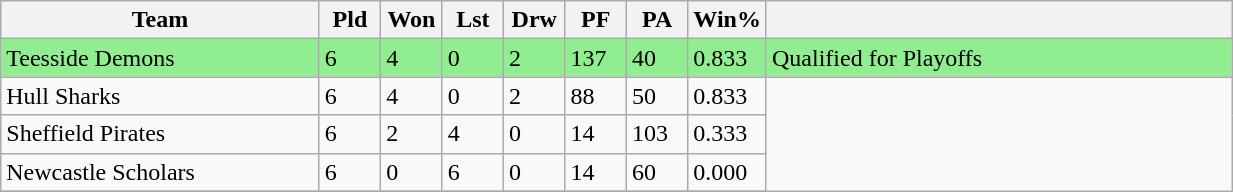<table class="wikitable" width=65%">
<tr>
<th width=26%>Team</th>
<th width=5%>Pld</th>
<th width=5%>Won</th>
<th width=5%>Lst</th>
<th width=5%>Drw</th>
<th width=5%>PF</th>
<th width=5%>PA</th>
<th width=6%>Win%</th>
<th width=38%></th>
</tr>
<tr style="background:lightgreen">
<td>Teesside Demons</td>
<td>6</td>
<td>4</td>
<td>0</td>
<td>2</td>
<td>137</td>
<td>40</td>
<td>0.833</td>
<td>Qualified for Playoffs</td>
</tr>
<tr>
<td>Hull Sharks</td>
<td>6</td>
<td>4</td>
<td>0</td>
<td>2</td>
<td>88</td>
<td>50</td>
<td>0.833</td>
</tr>
<tr>
<td>Sheffield Pirates</td>
<td>6</td>
<td>2</td>
<td>4</td>
<td>0</td>
<td>14</td>
<td>103</td>
<td>0.333</td>
</tr>
<tr>
<td>Newcastle Scholars</td>
<td>6</td>
<td>0</td>
<td>6</td>
<td>0</td>
<td>14</td>
<td>60</td>
<td>0.000</td>
</tr>
<tr>
</tr>
</table>
